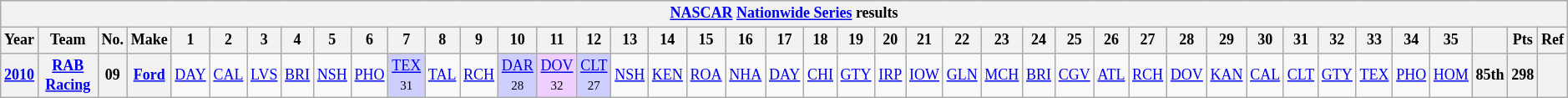<table class="wikitable" style="text-align:center; font-size:75%">
<tr>
<th colspan=42><a href='#'>NASCAR</a> <a href='#'>Nationwide Series</a> results</th>
</tr>
<tr>
<th>Year</th>
<th>Team</th>
<th>No.</th>
<th>Make</th>
<th>1</th>
<th>2</th>
<th>3</th>
<th>4</th>
<th>5</th>
<th>6</th>
<th>7</th>
<th>8</th>
<th>9</th>
<th>10</th>
<th>11</th>
<th>12</th>
<th>13</th>
<th>14</th>
<th>15</th>
<th>16</th>
<th>17</th>
<th>18</th>
<th>19</th>
<th>20</th>
<th>21</th>
<th>22</th>
<th>23</th>
<th>24</th>
<th>25</th>
<th>26</th>
<th>27</th>
<th>28</th>
<th>29</th>
<th>30</th>
<th>31</th>
<th>32</th>
<th>33</th>
<th>34</th>
<th>35</th>
<th></th>
<th>Pts</th>
<th>Ref</th>
</tr>
<tr>
<th><a href='#'>2010</a></th>
<th><a href='#'>RAB Racing</a></th>
<th>09</th>
<th><a href='#'>Ford</a></th>
<td><a href='#'>DAY</a></td>
<td><a href='#'>CAL</a></td>
<td><a href='#'>LVS</a></td>
<td><a href='#'>BRI</a></td>
<td><a href='#'>NSH</a></td>
<td><a href='#'>PHO</a></td>
<td style="background:#CFCFFF;"><a href='#'>TEX</a><br><small>31</small></td>
<td><a href='#'>TAL</a></td>
<td><a href='#'>RCH</a></td>
<td style="background:#CFCFFF;"><a href='#'>DAR</a><br><small>28</small></td>
<td style="background:#EFCFFF;"><a href='#'>DOV</a><br><small>32</small></td>
<td style="background:#CFCFFF;"><a href='#'>CLT</a><br><small>27</small></td>
<td><a href='#'>NSH</a></td>
<td><a href='#'>KEN</a></td>
<td><a href='#'>ROA</a></td>
<td><a href='#'>NHA</a></td>
<td><a href='#'>DAY</a></td>
<td><a href='#'>CHI</a></td>
<td><a href='#'>GTY</a></td>
<td><a href='#'>IRP</a></td>
<td><a href='#'>IOW</a></td>
<td><a href='#'>GLN</a></td>
<td><a href='#'>MCH</a></td>
<td><a href='#'>BRI</a></td>
<td><a href='#'>CGV</a></td>
<td><a href='#'>ATL</a></td>
<td><a href='#'>RCH</a></td>
<td><a href='#'>DOV</a></td>
<td><a href='#'>KAN</a></td>
<td><a href='#'>CAL</a></td>
<td><a href='#'>CLT</a></td>
<td><a href='#'>GTY</a></td>
<td><a href='#'>TEX</a></td>
<td><a href='#'>PHO</a></td>
<td><a href='#'>HOM</a></td>
<th>85th</th>
<th>298</th>
<th></th>
</tr>
</table>
